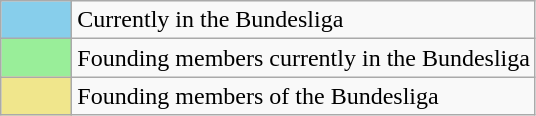<table class="wikitable">
<tr>
<td width=40px align=center style="background-color:#87CEEB"></td>
<td>Currently in the Bundesliga</td>
</tr>
<tr>
<td width=40px align=center style="background-color:#99EE99"></td>
<td>Founding members currently in the Bundesliga</td>
</tr>
<tr>
<td width=40px align=center style="background-color:#F0E68C"></td>
<td>Founding members of the Bundesliga</td>
</tr>
</table>
